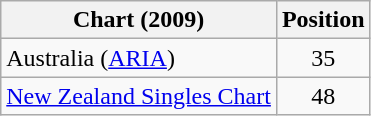<table class="wikitable sortable">
<tr>
<th>Chart (2009)</th>
<th>Position</th>
</tr>
<tr>
<td>Australia (<a href='#'>ARIA</a>)</td>
<td style="text-align:center;">35</td>
</tr>
<tr>
<td><a href='#'>New Zealand Singles Chart</a></td>
<td style="text-align:center;">48</td>
</tr>
</table>
